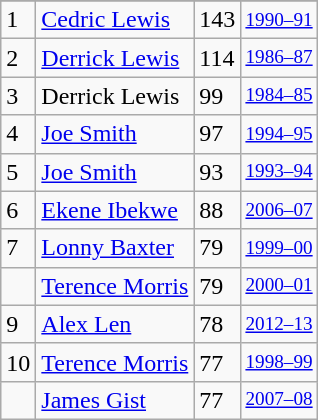<table class="wikitable">
<tr>
</tr>
<tr>
<td>1</td>
<td><a href='#'>Cedric Lewis</a></td>
<td>143</td>
<td style="font-size:80%;"><a href='#'>1990–91</a></td>
</tr>
<tr>
<td>2</td>
<td><a href='#'>Derrick Lewis</a></td>
<td>114</td>
<td style="font-size:80%;"><a href='#'>1986–87</a></td>
</tr>
<tr>
<td>3</td>
<td>Derrick Lewis</td>
<td>99</td>
<td style="font-size:80%;"><a href='#'>1984–85</a></td>
</tr>
<tr>
<td>4</td>
<td><a href='#'>Joe Smith</a></td>
<td>97</td>
<td style="font-size:80%;"><a href='#'>1994–95</a></td>
</tr>
<tr>
<td>5</td>
<td><a href='#'>Joe Smith</a></td>
<td>93</td>
<td style="font-size:80%;"><a href='#'>1993–94</a></td>
</tr>
<tr>
<td>6</td>
<td><a href='#'>Ekene Ibekwe</a></td>
<td>88</td>
<td style="font-size:80%;"><a href='#'>2006–07</a></td>
</tr>
<tr>
<td>7</td>
<td><a href='#'>Lonny Baxter</a></td>
<td>79</td>
<td style="font-size:80%;"><a href='#'>1999–00</a></td>
</tr>
<tr>
<td></td>
<td><a href='#'>Terence Morris</a></td>
<td>79</td>
<td style="font-size:80%;"><a href='#'>2000–01</a></td>
</tr>
<tr>
<td>9</td>
<td><a href='#'>Alex Len</a></td>
<td>78</td>
<td style="font-size:80%;"><a href='#'>2012–13</a></td>
</tr>
<tr>
<td>10</td>
<td><a href='#'>Terence Morris</a></td>
<td>77</td>
<td style="font-size:80%;"><a href='#'>1998–99</a></td>
</tr>
<tr>
<td></td>
<td><a href='#'>James Gist</a></td>
<td>77</td>
<td style="font-size:80%;"><a href='#'>2007–08</a></td>
</tr>
</table>
